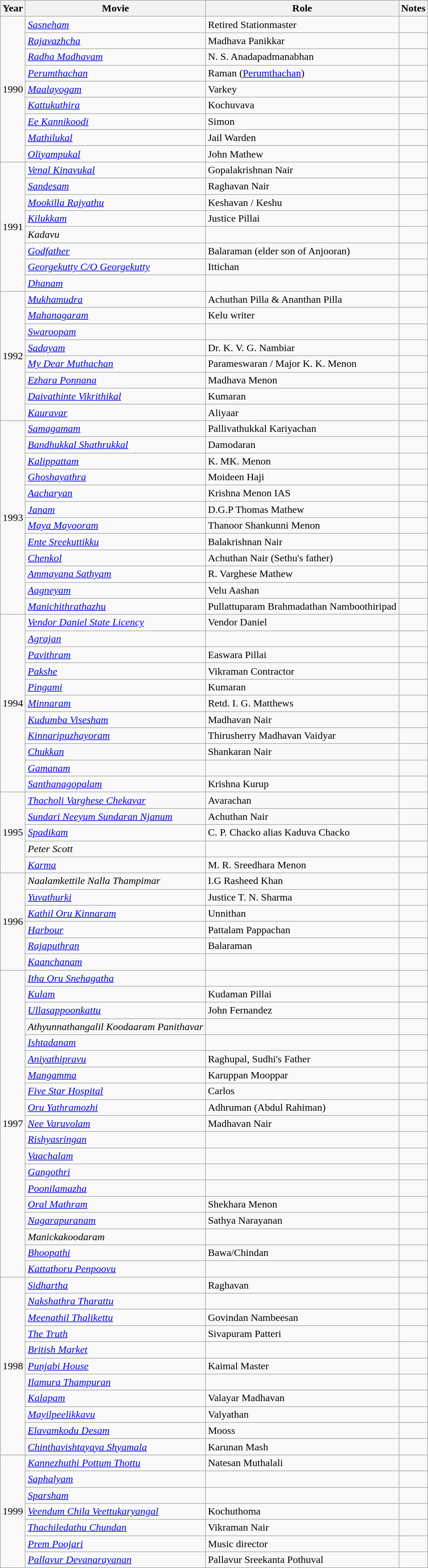<table class="wikitable">
<tr>
<th>Year</th>
<th>Movie</th>
<th>Role</th>
<th>Notes</th>
</tr>
<tr>
<td rowspan="9">1990</td>
<td><em><a href='#'>Sasneham</a></em></td>
<td>Retired Stationmaster</td>
<td></td>
</tr>
<tr>
<td><em><a href='#'>Rajavazhcha</a></em></td>
<td>Madhava Panikkar</td>
<td></td>
</tr>
<tr>
<td><em><a href='#'>Radha Madhavam</a></em></td>
<td>N. S. Anadapadmanabhan</td>
<td></td>
</tr>
<tr>
<td><em><a href='#'>Perumthachan</a></em></td>
<td>Raman (<a href='#'>Perumthachan</a>)</td>
<td></td>
</tr>
<tr>
<td><em><a href='#'>Maalayogam</a></em></td>
<td>Varkey</td>
<td></td>
</tr>
<tr>
<td><em><a href='#'>Kattukuthira</a></em></td>
<td>Kochuvava</td>
<td></td>
</tr>
<tr>
<td><a href='#'><em>Ee Kannikoodi</em></a></td>
<td>Simon</td>
<td></td>
</tr>
<tr>
<td><a href='#'><em>Mathilukal</em></a></td>
<td>Jail Warden</td>
<td></td>
</tr>
<tr>
<td><em><a href='#'>Oliyampukal</a></em></td>
<td>John Mathew</td>
<td></td>
</tr>
<tr>
<td rowspan="8">1991</td>
<td><em><a href='#'>Venal Kinavukal</a></em></td>
<td>Gopalakrishnan Nair</td>
<td></td>
</tr>
<tr>
<td><a href='#'><em>Sandesam</em></a></td>
<td>Raghavan Nair</td>
<td></td>
</tr>
<tr>
<td><em><a href='#'>Mookilla Rajyathu</a></em></td>
<td>Keshavan / Keshu</td>
<td></td>
</tr>
<tr>
<td><em><a href='#'>Kilukkam</a></em></td>
<td>Justice Pillai</td>
<td></td>
</tr>
<tr>
<td><em>Kadavu</em></td>
<td></td>
<td></td>
</tr>
<tr>
<td><em><a href='#'>Godfather</a></em></td>
<td>Balaraman (elder son of Anjooran)</td>
<td></td>
</tr>
<tr>
<td><a href='#'><em>Georgekutty C/O Georgekutty</em></a></td>
<td>Ittichan</td>
<td></td>
</tr>
<tr>
<td><a href='#'><em>Dhanam</em></a></td>
<td></td>
<td></td>
</tr>
<tr>
<td rowspan="8">1992</td>
<td><em><a href='#'>Mukhamudra</a></em></td>
<td>Achuthan Pilla & Ananthan Pilla</td>
<td></td>
</tr>
<tr>
<td><em><a href='#'>Mahanagaram</a></em></td>
<td>Kelu writer</td>
<td></td>
</tr>
<tr>
<td><em><a href='#'>Swaroopam</a></em></td>
<td></td>
<td></td>
</tr>
<tr>
<td><em><a href='#'>Sadayam</a></em></td>
<td>Dr. K. V. G. Nambiar</td>
<td></td>
</tr>
<tr>
<td><em><a href='#'>My Dear Muthachan</a></em></td>
<td>Parameswaran / Major K. K. Menon</td>
<td></td>
</tr>
<tr>
<td><em><a href='#'>Ezhara Ponnana</a></em></td>
<td>Madhava Menon</td>
<td></td>
</tr>
<tr>
<td><em><a href='#'>Daivathinte Vikrithikal</a></em></td>
<td>Kumaran</td>
<td></td>
</tr>
<tr>
<td><em><a href='#'>Kauravar</a></em></td>
<td>Aliyaar</td>
<td></td>
</tr>
<tr>
<td rowspan="12">1993</td>
<td><em><a href='#'>Samagamam</a></em></td>
<td>Pallivathukkal Kariyachan</td>
<td></td>
</tr>
<tr>
<td><a href='#'><em>Bandhukkal Shathrukkal</em></a></td>
<td>Damodaran</td>
<td></td>
</tr>
<tr>
<td><em><a href='#'>Kalippattam</a></em></td>
<td>K. MK. Menon</td>
<td></td>
</tr>
<tr>
<td><em><a href='#'>Ghoshayathra</a></em></td>
<td>Moideen Haji</td>
<td></td>
</tr>
<tr>
<td><em><a href='#'>Aacharyan</a></em></td>
<td>Krishna Menon IAS</td>
<td></td>
</tr>
<tr>
<td><a href='#'><em>Janam</em></a></td>
<td>D.G.P Thomas Mathew</td>
<td></td>
</tr>
<tr>
<td><em><a href='#'>Maya Mayooram</a></em></td>
<td>Thanoor Shankunni Menon</td>
<td></td>
</tr>
<tr>
<td><em><a href='#'>Ente Sreekuttikku</a></em></td>
<td>Balakrishnan Nair</td>
<td></td>
</tr>
<tr>
<td><em><a href='#'>Chenkol</a></em></td>
<td>Achuthan Nair (Sethu's father)</td>
<td></td>
</tr>
<tr>
<td><a href='#'><em>Ammayana Sathyam</em></a></td>
<td>R. Varghese Mathew</td>
<td></td>
</tr>
<tr>
<td><em><a href='#'>Aagneyam</a></em></td>
<td>Velu Aashan</td>
<td></td>
</tr>
<tr>
<td><a href='#'><em>Manichithrathazhu</em></a></td>
<td>Pullattuparam Brahmadathan Namboothiripad</td>
<td></td>
</tr>
<tr>
<td rowspan="11">1994</td>
<td><em><a href='#'>Vendor Daniel State Licency</a></em></td>
<td>Vendor Daniel</td>
<td></td>
</tr>
<tr>
<td><em><a href='#'>Agrajan</a></em></td>
<td></td>
<td></td>
</tr>
<tr>
<td><em><a href='#'>Pavithram</a></em></td>
<td>Easwara Pillai</td>
<td></td>
</tr>
<tr>
<td><em><a href='#'>Pakshe</a></em></td>
<td>Vikraman Contractor</td>
<td></td>
</tr>
<tr>
<td><em><a href='#'>Pingami</a></em></td>
<td>Kumaran</td>
<td></td>
</tr>
<tr>
<td><em><a href='#'>Minnaram</a></em></td>
<td>Retd. I. G. Matthews</td>
<td></td>
</tr>
<tr>
<td><a href='#'><em>Kudumba Visesham</em></a></td>
<td>Madhavan Nair</td>
<td></td>
</tr>
<tr>
<td><em><a href='#'>Kinnaripuzhayoram</a></em></td>
<td>Thirusherry Madhavan Vaidyar</td>
<td></td>
</tr>
<tr>
<td><em><a href='#'>Chukkan</a></em></td>
<td>Shankaran Nair</td>
<td></td>
</tr>
<tr>
<td><em><a href='#'>Gamanam</a></em></td>
<td></td>
<td></td>
</tr>
<tr>
<td><em><a href='#'>Santhanagopalam</a></em></td>
<td>Krishna Kurup</td>
<td></td>
</tr>
<tr>
<td rowspan="5">1995</td>
<td><em><a href='#'>Thacholi Varghese Chekavar</a></em></td>
<td>Avarachan</td>
<td></td>
</tr>
<tr>
<td><em><a href='#'>Sundari Neeyum Sundaran Njanum</a></em></td>
<td>Achuthan Nair</td>
<td></td>
</tr>
<tr>
<td><em><a href='#'>Spadikam</a></em></td>
<td>C. P. Chacko alias Kaduva Chacko</td>
<td></td>
</tr>
<tr>
<td><em>Peter Scott</em></td>
<td></td>
<td></td>
</tr>
<tr>
<td><a href='#'><em>Karma</em></a></td>
<td>M. R. Sreedhara Menon</td>
<td></td>
</tr>
<tr>
<td rowspan="6">1996</td>
<td><em>Naalamkettile Nalla Thampimar</em></td>
<td>I.G Rasheed Khan</td>
<td></td>
</tr>
<tr>
<td><em><a href='#'>Yuvathurki</a></em></td>
<td>Justice T. N. Sharma</td>
<td></td>
</tr>
<tr>
<td><a href='#'><em>Kathil Oru Kinnaram</em></a></td>
<td>Unnithan</td>
<td></td>
</tr>
<tr>
<td><em><a href='#'>Harbour</a></em></td>
<td>Pattalam Pappachan</td>
<td></td>
</tr>
<tr>
<td><em><a href='#'>Rajaputhran</a></em></td>
<td>Balaraman</td>
<td></td>
</tr>
<tr>
<td><a href='#'><em>Kaanchanam</em></a></td>
<td></td>
<td></td>
</tr>
<tr>
<td rowspan="19">1997</td>
<td><em><a href='#'>Itha Oru Snehagatha</a></em></td>
<td></td>
<td></td>
</tr>
<tr>
<td><a href='#'><em>Kulam</em></a></td>
<td>Kudaman Pillai</td>
<td></td>
</tr>
<tr>
<td><a href='#'><em>Ullasappoonkattu</em></a></td>
<td>John Fernandez</td>
<td></td>
</tr>
<tr>
<td><em>Athyunnathangalil Koodaaram Panithavar</em></td>
<td></td>
<td></td>
</tr>
<tr>
<td><em><a href='#'>Ishtadanam</a></em></td>
<td></td>
<td></td>
</tr>
<tr>
<td><a href='#'><em>Aniyathipravu</em></a></td>
<td>Raghupal, Sudhi's Father</td>
<td></td>
</tr>
<tr>
<td><em><a href='#'>Mangamma</a></em></td>
<td>Karuppan Mooppar</td>
<td></td>
</tr>
<tr>
<td><em><a href='#'>Five Star Hospital</a></em></td>
<td>Carlos</td>
<td></td>
</tr>
<tr>
<td><em><a href='#'>Oru Yathramozhi</a></em></td>
<td>Adhruman (Abdul Rahiman)</td>
<td></td>
</tr>
<tr>
<td><em><a href='#'>Nee Varuvolam</a></em></td>
<td>Madhavan Nair</td>
<td></td>
</tr>
<tr>
<td><em><a href='#'>Rishyasringan</a></em></td>
<td></td>
<td></td>
</tr>
<tr>
<td><em><a href='#'>Vaachalam</a></em></td>
<td></td>
<td></td>
</tr>
<tr>
<td><a href='#'><em>Gangothri</em></a></td>
<td></td>
<td></td>
</tr>
<tr>
<td><em><a href='#'>Poonilamazha</a></em></td>
<td></td>
<td></td>
</tr>
<tr>
<td><em><a href='#'>Oral Mathram</a></em></td>
<td>Shekhara Menon</td>
<td></td>
</tr>
<tr>
<td><a href='#'><em>Nagarapuranam</em></a></td>
<td>Sathya Narayanan</td>
<td></td>
</tr>
<tr>
<td><em>Manickakoodaram</em></td>
<td></td>
<td></td>
</tr>
<tr>
<td><em><a href='#'>Bhoopathi</a></em></td>
<td>Bawa/Chindan</td>
<td></td>
</tr>
<tr>
<td><em><a href='#'>Kattathoru Penpoovu</a></em></td>
<td></td>
<td></td>
</tr>
<tr>
<td rowspan="11">1998</td>
<td><em><a href='#'>Sidhartha</a></em></td>
<td>Raghavan</td>
<td></td>
</tr>
<tr>
<td><a href='#'><em>Nakshathra Tharattu</em></a></td>
<td></td>
<td></td>
</tr>
<tr>
<td><em><a href='#'>Meenathil Thalikettu</a></em></td>
<td>Govindan Nambeesan</td>
<td></td>
</tr>
<tr>
<td><a href='#'><em>The Truth</em></a></td>
<td>Sivapuram Patteri</td>
<td></td>
</tr>
<tr>
<td><em><a href='#'>British Market</a></em></td>
<td></td>
<td></td>
</tr>
<tr>
<td><em><a href='#'>Punjabi House</a></em></td>
<td>Kaimal Master</td>
<td></td>
</tr>
<tr>
<td><a href='#'><em>Ilamura Thampuran</em></a></td>
<td></td>
<td></td>
</tr>
<tr>
<td><em><a href='#'>Kalapam</a></em></td>
<td>Valayar Madhavan</td>
<td></td>
</tr>
<tr>
<td><em><a href='#'>Mayilpeelikkavu</a></em></td>
<td>Valyathan</td>
<td></td>
</tr>
<tr>
<td><em><a href='#'>Elavamkodu Desam</a></em></td>
<td>Mooss</td>
<td></td>
</tr>
<tr>
<td><em><a href='#'>Chinthavishtayaya Shyamala</a></em></td>
<td>Karunan Mash</td>
<td></td>
</tr>
<tr>
<td rowspan="7">1999</td>
<td><em><a href='#'>Kannezhuthi Pottum Thottu</a></em></td>
<td>Natesan Muthalali</td>
<td></td>
</tr>
<tr>
<td><em><a href='#'>Saphalyam</a></em></td>
<td></td>
<td></td>
</tr>
<tr>
<td><em><a href='#'>Sparsham</a></em></td>
<td></td>
<td></td>
</tr>
<tr>
<td><em><a href='#'>Veendum Chila Veettukaryangal</a></em></td>
<td>Kochuthoma</td>
<td></td>
</tr>
<tr>
<td><em><a href='#'>Thachiledathu Chundan</a></em></td>
<td>Vikraman Nair</td>
<td></td>
</tr>
<tr>
<td><em><a href='#'>Prem Poojari</a></em></td>
<td>Music director</td>
<td></td>
</tr>
<tr>
<td><em><a href='#'>Pallavur Devanarayanan</a></em></td>
<td>Pallavur Sreekanta Pothuval</td>
<td></td>
</tr>
</table>
